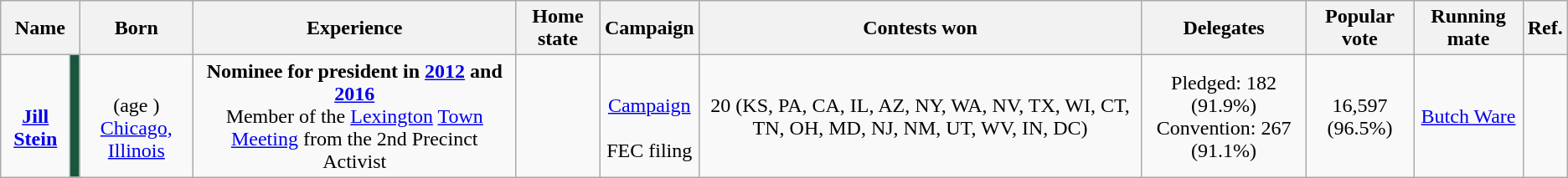<table class="wikitable sortable" style="text-align:center;">
<tr>
<th colspan="2" scope="col">Name</th>
<th scope="col">Born</th>
<th class="unsortable" scope="col">Experience</th>
<th scope="col">Home state</th>
<th scope="col">Campaign<br></th>
<th scope="col">Contests won</th>
<th scope="col">Delegates</th>
<th scope="col">Popular vote</th>
<th scope="col">Running mate</th>
<th scope="col">Ref.</th>
</tr>
<tr>
<td data-sort-value="Stein, Jill" scope="row"><br><strong><a href='#'>Jill Stein</a></strong></td>
<td style="background:#18563e;"></td>
<td><br>(age )<br><a href='#'>Chicago, Illinois</a></td>
<td><strong>Nominee for president in <a href='#'>2012</a> and <a href='#'>2016</a></strong><br>Member of the <a href='#'>Lexington</a> <a href='#'>Town Meeting</a> from the 2nd Precinct<br>Activist</td>
<td></td>
<td><br><a href='#'>Campaign</a><br><br>FEC filing</td>
<td>20 (KS, PA, CA, IL, AZ, NY, WA, NV, TX, WI, CT, TN, OH, MD, NJ, NM, UT, WV, IN, DC)</td>
<td>Pledged: 182 (91.9%)<br>Convention: 267 (91.1%)</td>
<td>16,597 (96.5%)</td>
<td><a href='#'>Butch Ware</a></td>
<td></td>
</tr>
</table>
